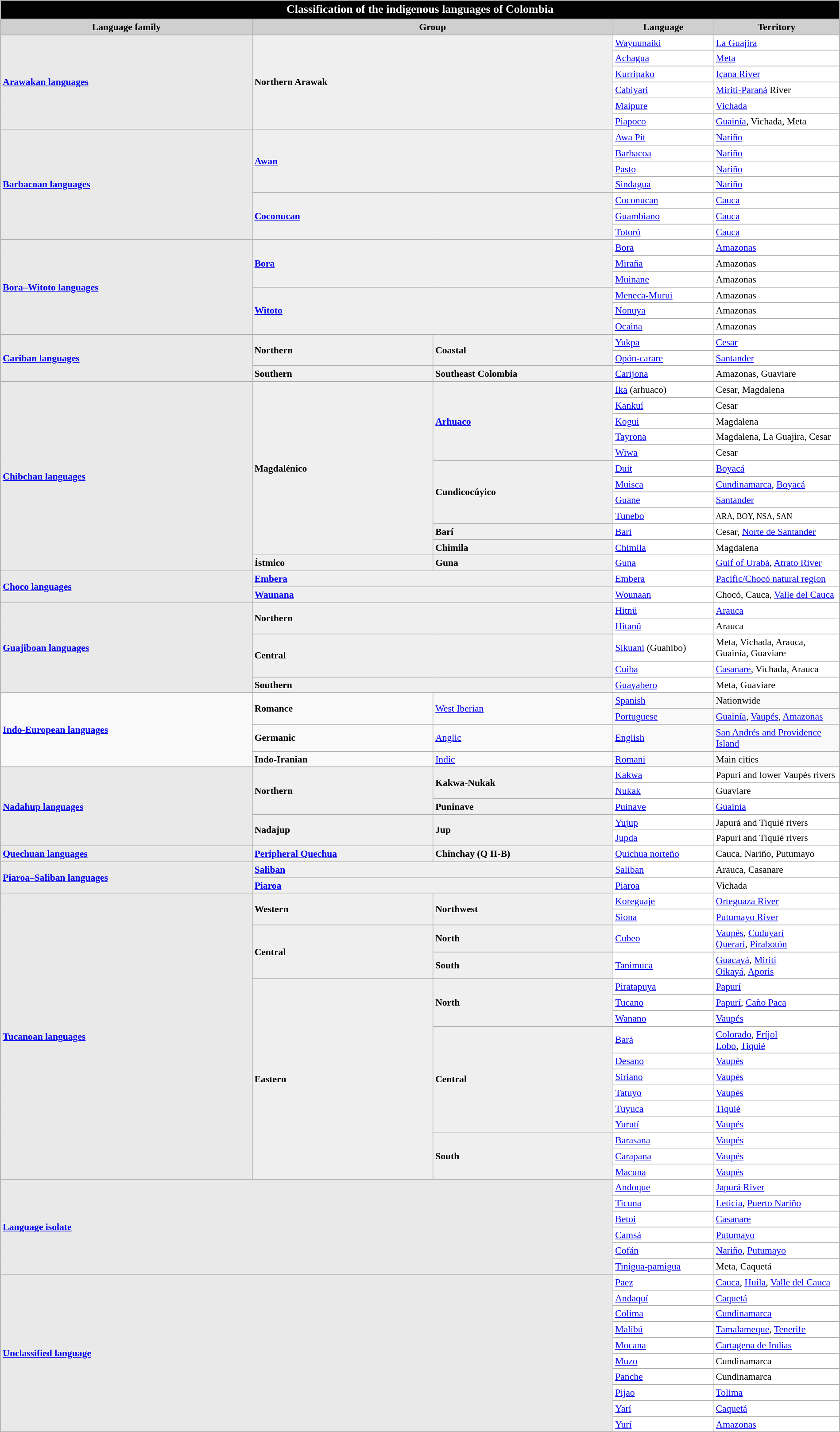<table class="wikitable" width=100% style="float:center; margin: 0.5em 0.5em 0.5em 1em; padding: 0.5e text-align:left;clear:all; margin-left:3px; font-size:90%">
<tr>
<td colspan=6 style="background:#black; color:white; font-size:120%" align=center bgcolor="black"><strong>Classification of the indigenous languages of Colombia</strong></td>
</tr>
<tr>
<td style="background:#CFCFCF;" align=center width=30%><strong>Language family</strong></td>
<td colspan="2" style="background:#CFCFCF;" align=center width=43%><strong>Group</strong></td>
<td style="background:#CFCFCF;" align=center width=12%><strong>Language</strong></td>
<td style="background:#CFCFCF;" align=center width=15%><strong>Territory</strong></td>
</tr>
<tr>
<td rowspan=6 style="background:#e9e9e9;"><strong><a href='#'>Arawakan languages</a></strong><br></td>
<td rowspan=6 colspan=2 style="background:#EFEFEF;" width=13%><strong>Northern Arawak</strong></td>
<td style="background:white;"><a href='#'>Wayuunaiki</a></td>
<td style="background:white;"><a href='#'>La Guajira</a></td>
</tr>
<tr>
<td style="background:white;"><a href='#'>Achagua</a></td>
<td style="background:white;"><a href='#'>Meta</a></td>
</tr>
<tr>
<td style="background:white;"><a href='#'>Kurripako</a></td>
<td style="background:white;"><a href='#'>Içana River</a></td>
</tr>
<tr>
<td style="background:white;"><a href='#'>Cabiyari</a></td>
<td style="background:white;"><a href='#'>Mirití-Paraná</a> River</td>
</tr>
<tr>
<td style="background:white;"><a href='#'>Maipure</a> </td>
<td style="background:white;"><a href='#'>Vichada</a></td>
</tr>
<tr>
<td style="background:white;"><a href='#'>Piapoco</a></td>
<td style="background:white;"><a href='#'>Guainía</a>, Vichada, Meta</td>
</tr>
<tr>
<td rowspan=7 style="background:#e9e9e9;"><strong><a href='#'>Barbacoan languages</a></strong><br></td>
<td rowspan=4 colspan="2" style="background:#EFEFEF;"><strong><a href='#'>Awan</a></strong></td>
<td style="background:white;"><a href='#'>Awa Pit</a></td>
<td style="background:white;"><a href='#'>Nariño</a></td>
</tr>
<tr>
<td style="background:white;"><a href='#'>Barbacoa</a>  </td>
<td style="background:white;"><a href='#'>Nariño</a></td>
</tr>
<tr>
<td style="background:white;"><a href='#'>Pasto</a>  </td>
<td style="background:white;"><a href='#'>Nariño</a></td>
</tr>
<tr>
<td style="background:white;"><a href='#'>Sindagua</a> </td>
<td style="background:white;"><a href='#'>Nariño</a></td>
</tr>
<tr>
<td rowspan=3 colspan=2 style="background:#EFEFEF;"><strong><a href='#'>Coconucan</a></strong></td>
<td style="background:white;"><a href='#'>Coconucan</a> </td>
<td style="background:white;"><a href='#'>Cauca</a></td>
</tr>
<tr>
<td style="background:white;"><a href='#'>Guambiano</a></td>
<td style="background:white;"><a href='#'>Cauca</a></td>
</tr>
<tr>
<td style="background:white;"><a href='#'>Totoró</a></td>
<td style="background:white;"><a href='#'>Cauca</a></td>
</tr>
<tr>
<td rowspan=6 style="background:#e9e9e9;"><strong><a href='#'>Bora–Witoto languages</a></strong><br></td>
<td rowspan=3 colspan=2 style="background:#EFEFEF;"><strong><a href='#'>Bora</a></strong></td>
<td style="background:white;"><a href='#'>Bora</a></td>
<td style="background:white;"><a href='#'>Amazonas</a></td>
</tr>
<tr>
<td style="background:white;"><a href='#'>Miraña</a></td>
<td style="background:white;">Amazonas</td>
</tr>
<tr>
<td style="background:white;"><a href='#'>Muinane</a></td>
<td style="background:white;">Amazonas</td>
</tr>
<tr>
<td rowspan=3 colspan=2 style="background:#EFEFEF;"><strong><a href='#'>Witoto</a></strong></td>
<td style="background:white;"><a href='#'>Meneca-Murui</a></td>
<td style="background:white;">Amazonas</td>
</tr>
<tr>
<td style="background:white;"><a href='#'>Nonuya</a></td>
<td style="background:white;">Amazonas</td>
</tr>
<tr>
<td style="background:white;"><a href='#'>Ocaina</a></td>
<td style="background:white;">Amazonas</td>
</tr>
<tr>
<td rowspan=3 style="background:#e9e9e9;"><strong><a href='#'>Cariban languages</a></strong><br></td>
<td rowspan=2 style="background:#EFEFEF;"><strong>Northern</strong></td>
<td rowspan=2 style="background:#EFEFEF;"><strong>Coastal</strong></td>
<td style="background:white;"><a href='#'>Yukpa</a></td>
<td style="background:white;"><a href='#'>Cesar</a></td>
</tr>
<tr>
<td style="background:white;"><a href='#'>Opón-carare</a> </td>
<td style="background:white;"><a href='#'>Santander</a></td>
</tr>
<tr>
<td rowspan=1 style="background:#EFEFEF;"><strong>Southern</strong></td>
<td rowspan=1 style="background:#EFEFEF;"><strong>Southeast Colombia</strong></td>
<td style="background:white;"><a href='#'>Carijona</a></td>
<td style="background:white;">Amazonas, Guaviare</td>
</tr>
<tr>
<td rowspan=12 style="background:#e9e9e9;"><strong><a href='#'>Chibchan languages</a></strong></td>
<td rowspan=11 style="background:#EFEFEF;"><strong>Magdalénico</strong></td>
<td rowspan=5 style="background:#EFEFEF;"><strong><a href='#'>Arhuaco</a></strong></td>
<td style="background:white;"><a href='#'>Ika</a> (arhuaco)</td>
<td style="background:white;">Cesar, Magdalena</td>
</tr>
<tr>
<td style="background:white;"><a href='#'>Kankuí</a> </td>
<td style="background:white;">Cesar</td>
</tr>
<tr>
<td style="background:white;"><a href='#'>Kogui</a></td>
<td style="background:white;">Magdalena</td>
</tr>
<tr>
<td style="background:white;"><a href='#'>Tayrona</a></td>
<td style="background:white;">Magdalena, La Guajira, Cesar</td>
</tr>
<tr>
<td style="background:white;"><a href='#'>Wiwa</a></td>
<td style="background:white;">Cesar</td>
</tr>
<tr>
<td rowspan=4 style="background:#EFEFEF;"><strong>Cundicocúyico</strong></td>
<td style="background:white;"><a href='#'>Duit</a> </td>
<td style="background:white;"><a href='#'>Boyacá</a></td>
</tr>
<tr>
<td style="background:white;"><a href='#'>Muisca</a> </td>
<td style="background:white;"><a href='#'>Cundinamarca</a>, <a href='#'>Boyacá</a></td>
</tr>
<tr>
<td style="background:white;"><a href='#'>Guane</a> </td>
<td style="background:white;"><a href='#'>Santander</a></td>
</tr>
<tr>
<td style="background:white;"><a href='#'>Tunebo</a></td>
<td style="background:white;"><small>ARA, BOY, NSA, SAN</small></td>
</tr>
<tr>
<td style="background:#EFEFEF;"><strong>Barí</strong></td>
<td style="background:white;"><a href='#'>Barí</a></td>
<td style="background:white;">Cesar, <a href='#'>Norte de Santander</a></td>
</tr>
<tr>
<td style="background:#EFEFEF;"><strong>Chimila</strong></td>
<td style="background:white;"><a href='#'>Chimila</a></td>
<td style="background:white;">Magdalena</td>
</tr>
<tr>
<td rowspan=1 style="background:#EFEFEF;"><strong>Ístmico</strong></td>
<td rowspan=1 style="background:#EFEFEF;"><strong>Guna</strong></td>
<td style="background:white;"><a href='#'>Guna</a></td>
<td style="background:white;"><a href='#'>Gulf of Urabá</a>, <a href='#'>Atrato River</a></td>
</tr>
<tr>
<td rowspan=2 style="background:#e9e9e9;"><strong><a href='#'>Choco languages</a></strong><br></td>
<td colspan=2 style="background:#EFEFEF;"><strong><a href='#'>Embera</a></strong></td>
<td style="background:white;"><a href='#'>Embera</a></td>
<td style="background:white;"><a href='#'>Pacific/Chocó natural region</a></td>
</tr>
<tr>
<td colspan=2 style="background:#EFEFEF;"><strong><a href='#'>Waunana</a></strong></td>
<td style="background:white;"><a href='#'>Wounaan</a></td>
<td style="background:white;">Chocó, Cauca, <a href='#'>Valle del Cauca</a></td>
</tr>
<tr>
<td rowspan=5 style="background:#e9e9e9;"><strong><a href='#'>Guajiboan languages</a></strong><br></td>
<td rowspan=2 colspan=2 style="background:#EFEFEF;"><strong>Northern</strong></td>
<td style="background:white;"><a href='#'>Hitnü</a></td>
<td style="background:white;"><a href='#'>Arauca</a></td>
</tr>
<tr>
<td style="background:white;"><a href='#'>Hitanü</a></td>
<td style="background:white;">Arauca</td>
</tr>
<tr>
<td rowspan=2 colspan=2 style="background:#EFEFEF;"><strong>Central</strong></td>
<td style="background:white;"><a href='#'>Sikuani</a> (Guahibo)</td>
<td style="background:white;">Meta, Vichada, Arauca, Guainía, Guaviare</td>
</tr>
<tr>
<td style="background:white;"><a href='#'>Cuiba</a></td>
<td style="background:white;"><a href='#'>Casanare</a>, Vichada, Arauca</td>
</tr>
<tr>
<td rowspan=1 colspan=2 style="background:#EFEFEF;"><strong>Southern</strong></td>
<td style="background:white;"><a href='#'>Guayabero</a></td>
<td style="background:white;">Meta, Guaviare</td>
</tr>
<tr>
<td rowspan="4"><strong><a href='#'>Indo-European languages</a></strong></td>
<td rowspan="2"><strong>Romance</strong></td>
<td rowspan="2"><a href='#'>West Iberian</a></td>
<td><a href='#'>Spanish</a></td>
<td>Nationwide</td>
</tr>
<tr>
<td><a href='#'>Portuguese</a></td>
<td><a href='#'>Guainía</a>, <a href='#'>Vaupés</a>, <a href='#'>Amazonas</a></td>
</tr>
<tr>
<td><strong>Germanic</strong></td>
<td><a href='#'>Anglic</a></td>
<td><a href='#'>English</a></td>
<td><a href='#'>San Andrés and Providence Island</a></td>
</tr>
<tr>
<td><strong>Indo-Iranian</strong></td>
<td><a href='#'>Indic</a></td>
<td><a href='#'>Romani</a></td>
<td>Main cities</td>
</tr>
<tr>
<td rowspan=5 style="background:#e9e9e9;"><strong><a href='#'>Nadahup languages</a></strong><br></td>
<td rowspan=3 style="background:#EFEFEF;"><strong>Northern</strong></td>
<td rowspan=2 style="background:#EFEFEF;"><strong>Kakwa-Nukak</strong></td>
<td style="background:white;"><a href='#'>Kakwa</a></td>
<td style="background:white;">Papuri and lower Vaupés rivers</td>
</tr>
<tr>
<td style="background:white;"><a href='#'>Nukak</a></td>
<td style="background:white;">Guaviare</td>
</tr>
<tr>
<td rowspan=1 style="background:#EFEFEF;"><strong>Puninave</strong></td>
<td style="background:white;"><a href='#'>Puinave</a></td>
<td style="background:white;"><a href='#'>Guainía</a></td>
</tr>
<tr>
<td rowspan=2 style="background:#EFEFEF;"><strong>Nadajup</strong></td>
<td rowspan=2 style="background:#EFEFEF;"><strong>Jup</strong></td>
<td style="background:white;"><a href='#'>Yujup</a></td>
<td style="background:white;">Japurá and Tiquié rivers</td>
</tr>
<tr>
<td style="background:white;"><a href='#'>Jupda</a></td>
<td style="background:white;">Papuri and Tiquié rivers</td>
</tr>
<tr>
<td rowspan=1 style="background:#e9e9e9;"><strong><a href='#'>Quechuan languages</a></strong><br></td>
<td rowspan=1 colspan=1 style="background:#EFEFEF;"><strong><a href='#'>Peripheral Quechua</a></strong></td>
<td rowspan=1 colspan=1 style="background:#EFEFEF;"><strong>Chinchay (Q II-B)</strong></td>
<td style="background:white;"><a href='#'>Quichua norteño</a></td>
<td style="background:white;">Cauca, Nariño, Putumayo</td>
</tr>
<tr>
<td rowspan=2 style="background:#e9e9e9;"><strong><a href='#'>Piaroa–Saliban languages</a></strong><br></td>
<td colspan=2 style="background:#EFEFEF;"><strong><a href='#'>Saliban</a></strong></td>
<td style="background:white;"><a href='#'>Saliban</a></td>
<td style="background:white;">Arauca, Casanare</td>
</tr>
<tr>
<td colspan=2 style="background:#EFEFEF;"><strong><a href='#'>Piaroa</a></strong></td>
<td style="background:white;"><a href='#'>Piaroa</a></td>
<td style="background:white;">Vichada</td>
</tr>
<tr>
<td rowspan=16 style="background:#e9e9e9;"><strong><a href='#'>Tucanoan languages</a></strong><br></td>
<td rowspan=2 style="background:#EFEFEF;"><strong>Western</strong></td>
<td rowspan=2 style="background:#EFEFEF;"><strong>Northwest </strong></td>
<td style="background:white;"><a href='#'>Koreguaje</a></td>
<td style="background:white;"><a href='#'>Orteguaza River</a></td>
</tr>
<tr>
<td style="background:white;"><a href='#'>Siona</a></td>
<td style="background:white;"><a href='#'>Putumayo River</a></td>
</tr>
<tr>
<td rowspan=2 style="background:#EFEFEF;"><strong>Central</strong></td>
<td rowspan=1 style="background:#EFEFEF;"><strong>North</strong></td>
<td style="background:white;"><a href='#'>Cubeo</a></td>
<td style="background:white;"><a href='#'>Vaupés</a>, <a href='#'>Cuduyarí</a><br> <a href='#'>Querarí</a>, <a href='#'>Pirabotón</a></td>
</tr>
<tr>
<td rowspan=1 style="background:#EFEFEF;"><strong>South</strong></td>
<td style="background:white;"><a href='#'>Tanimuca</a></td>
<td style="background:white;"><a href='#'>Guacayá</a>, <a href='#'>Mirití</a><br> <a href='#'>Oikayá</a>, <a href='#'>Aporis</a></td>
</tr>
<tr>
<td rowspan=12 style="background:#EFEFEF;"><strong>Eastern</strong></td>
<td rowspan=3 style="background:#EFEFEF;"><strong>North</strong></td>
<td style="background:white;"><a href='#'>Piratapuya</a></td>
<td style="background:white;"><a href='#'>Papurí</a></td>
</tr>
<tr>
<td style="background:white;"><a href='#'>Tucano</a></td>
<td style="background:white;"><a href='#'>Papurí</a>, <a href='#'>Caño Paca</a></td>
</tr>
<tr>
<td style="background:white;"><a href='#'>Wanano</a></td>
<td style="background:white;"><a href='#'>Vaupés</a></td>
</tr>
<tr>
<td rowspan=6 style="background:#EFEFEF;"><strong>Central</strong></td>
<td style="background:white;"><a href='#'>Bará</a></td>
<td style="background:white;"><a href='#'>Colorado</a>, <a href='#'>Fríjol</a><br> <a href='#'>Lobo</a>, <a href='#'>Tiquié</a></td>
</tr>
<tr>
<td style="background:white;"><a href='#'>Desano</a></td>
<td style="background:white;"><a href='#'>Vaupés</a></td>
</tr>
<tr>
<td style="background:white;"><a href='#'>Siriano</a></td>
<td style="background:white;"><a href='#'>Vaupés</a></td>
</tr>
<tr>
<td style="background:white;"><a href='#'>Tatuyo</a></td>
<td style="background:white;"><a href='#'>Vaupés</a></td>
</tr>
<tr>
<td style="background:white;"><a href='#'>Tuyuca</a></td>
<td style="background:white;"><a href='#'>Tiquié</a></td>
</tr>
<tr>
<td style="background:white;"><a href='#'>Yurutí</a></td>
<td style="background:white;"><a href='#'>Vaupés</a></td>
</tr>
<tr>
<td rowspan=3 style="background:#EFEFEF;"><strong>South</strong></td>
<td style="background:white;"><a href='#'>Barasana</a></td>
<td style="background:white;"><a href='#'>Vaupés</a></td>
</tr>
<tr>
<td style="background:white;"><a href='#'>Carapana</a></td>
<td style="background:white;"><a href='#'>Vaupés</a></td>
</tr>
<tr>
<td style="background:white;"><a href='#'>Macuna</a></td>
<td style="background:white;"><a href='#'>Vaupés</a></td>
</tr>
<tr>
<td rowspan=6 colspan=3 style="background:#e9e9e9;"><strong><a href='#'>Language isolate</a></strong><br></td>
<td style="background:white;"><a href='#'>Andoque</a></td>
<td style="background:white;"><a href='#'>Japurá River</a></td>
</tr>
<tr>
<td style="background:white;"><a href='#'>Ticuna</a></td>
<td style="background:white;"><a href='#'>Leticia</a>, <a href='#'>Puerto Nariño</a></td>
</tr>
<tr>
<td style="background:white;"><a href='#'>Betoi</a> </td>
<td style="background:white;"><a href='#'>Casanare</a></td>
</tr>
<tr>
<td style="background:white;"><a href='#'>Camsá</a></td>
<td style="background:white;"><a href='#'>Putumayo</a></td>
</tr>
<tr>
<td style="background:white;"><a href='#'>Cofán</a></td>
<td style="background:white;"><a href='#'>Nariño</a>, <a href='#'>Putumayo</a></td>
</tr>
<tr>
<td style="background:white;"><a href='#'>Tinigua-pamigua</a> </td>
<td style="background:white;">Meta, Caquetá</td>
</tr>
<tr>
<td rowspan=10 colspan=3 style="background:#e9e9e9;"><strong><a href='#'>Unclassified language</a></strong><br></td>
<td style="background:white;"><a href='#'>Paez</a></td>
<td style="background:white;"><a href='#'>Cauca</a>, <a href='#'>Huila</a>, <a href='#'>Valle del Cauca</a></td>
</tr>
<tr>
<td style="background:white;"><a href='#'>Andaquí</a> </td>
<td style="background:white;"><a href='#'>Caquetá</a></td>
</tr>
<tr>
<td style="background:white;"><a href='#'>Colima</a> </td>
<td style="background:white;"><a href='#'>Cundinamarca</a></td>
</tr>
<tr>
<td style="background:white;"><a href='#'>Malibú</a> </td>
<td style="background:white;"><a href='#'>Tamalameque</a>, <a href='#'>Tenerife</a></td>
</tr>
<tr>
<td style="background:white;"><a href='#'>Mocana</a>  </td>
<td style="background:white;"><a href='#'>Cartagena de Indias</a></td>
</tr>
<tr>
<td style="background:white;"><a href='#'>Muzo</a> </td>
<td style="background:white;">Cundinamarca</td>
</tr>
<tr>
<td style="background:white;"><a href='#'>Panche</a>  </td>
<td style="background:white;">Cundinamarca</td>
</tr>
<tr>
<td style="background:white;"><a href='#'>Pijao</a></td>
<td style="background:white;"><a href='#'>Tolima</a></td>
</tr>
<tr>
<td style="background:white;"><a href='#'>Yarí</a></td>
<td style="background:white;"><a href='#'>Caquetá</a></td>
</tr>
<tr>
<td style="background:white;"><a href='#'>Yurí</a></td>
<td style="background:white;"><a href='#'>Amazonas</a></td>
</tr>
</table>
